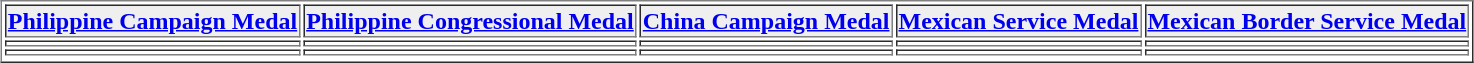<table align="center" border="1"  cellpadding="1">
<tr>
<th style="background:#efefef;"><a href='#'>Philippine Campaign Medal</a></th>
<th style="background:#efefef;"><a href='#'>Philippine Congressional Medal</a></th>
<th style="background:#efefef;"><a href='#'>China Campaign Medal</a></th>
<th style="background:#efefef;"><a href='#'>Mexican Service Medal</a></th>
<th style="background:#efefef;"><a href='#'>Mexican Border Service Medal</a></th>
</tr>
<tr>
<td></td>
<td></td>
<td></td>
<td></td>
<td></td>
</tr>
<tr>
<td></td>
<td></td>
<td></td>
<td></td>
<td></td>
</tr>
<tr>
</tr>
</table>
